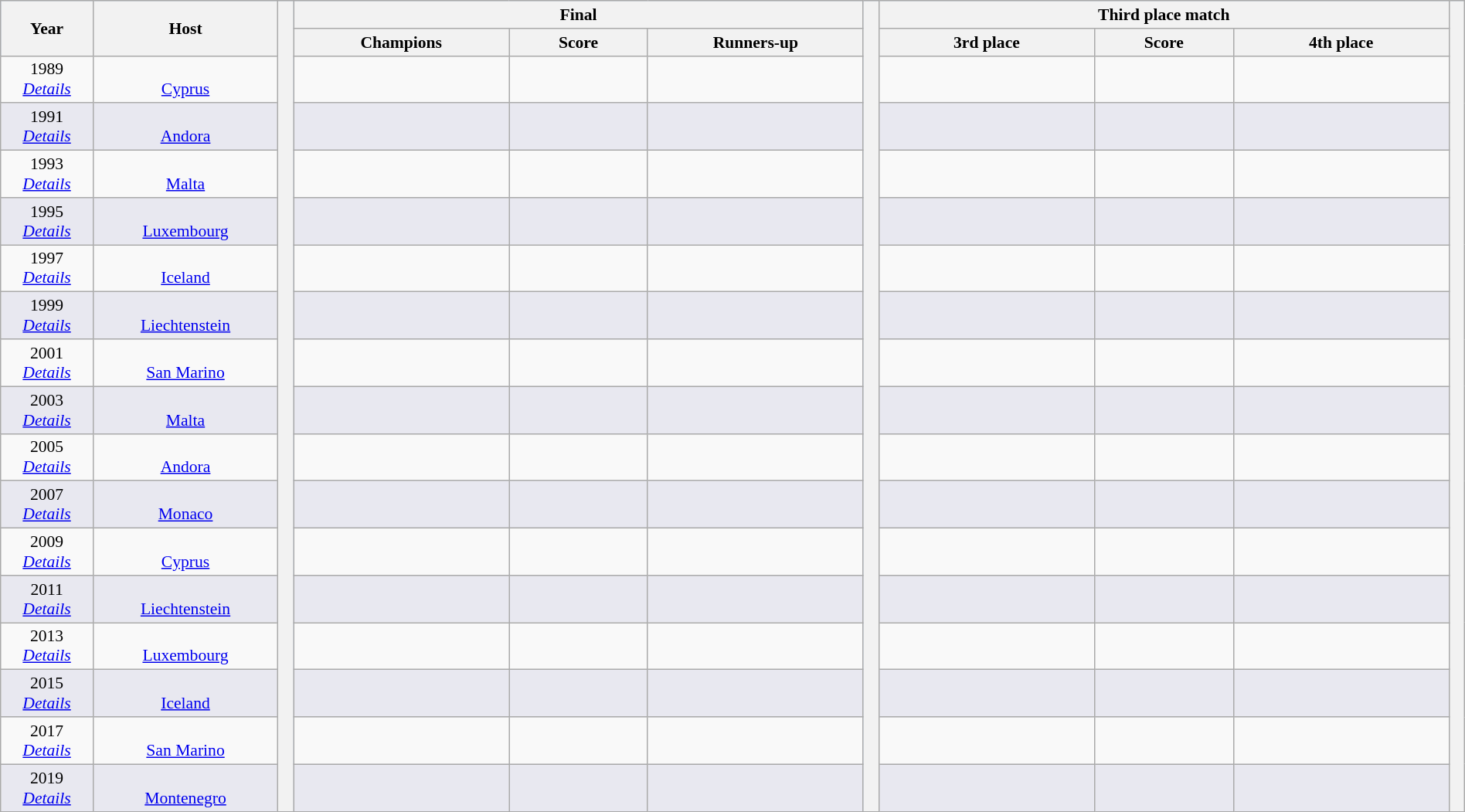<table class="wikitable" style="font-size:90%; width: 100%; text-align: center;">
<tr bgcolor=#c1d8ff>
<th rowspan=2 width=6%>Year</th>
<th rowspan=2 width=12%>Host</th>
<th width=1% rowspan=20 bgcolor=ffffff></th>
<th colspan=3>Final</th>
<th width=1% rowspan=20 bgcolor=ffffff></th>
<th colspan=3>Third place match</th>
<th width=1% rowspan=20 bgcolor=#ffffff></th>
</tr>
<tr bgcolor=#efefef>
<th width=14%>Champions</th>
<th width=9%>Score</th>
<th width=14%>Runners-up</th>
<th width=14%>3rd place</th>
<th width=9%>Score</th>
<th width=14%>4th place</th>
</tr>
<tr>
<td>1989 <br><em><a href='#'>Details</a></em></td>
<td><br><a href='#'>Cyprus</a></td>
<td></td>
<td></td>
<td></td>
<td></td>
<td></td>
<td></td>
</tr>
<tr bgcolor=#E8E8F0>
<td>1991 <br><em><a href='#'>Details</a></em></td>
<td><br><a href='#'>Andora</a></td>
<td></td>
<td></td>
<td></td>
<td></td>
<td></td>
<td></td>
</tr>
<tr>
<td>1993<br><em><a href='#'>Details</a></em></td>
<td><br><a href='#'>Malta</a></td>
<td></td>
<td></td>
<td></td>
<td></td>
<td></td>
<td></td>
</tr>
<tr bgcolor=#E8E8F0>
<td>1995<br><em><a href='#'>Details</a></em></td>
<td><br><a href='#'>Luxembourg</a></td>
<td></td>
<td></td>
<td></td>
<td></td>
<td></td>
<td></td>
</tr>
<tr>
<td>1997 <br><em><a href='#'>Details</a></em></td>
<td><br><a href='#'>Iceland</a></td>
<td></td>
<td></td>
<td></td>
<td></td>
<td></td>
<td></td>
</tr>
<tr bgcolor=#E8E8F0>
<td>1999 <br><em><a href='#'>Details</a></em></td>
<td><br><a href='#'>Liechtenstein</a></td>
<td></td>
<td></td>
<td></td>
<td></td>
<td></td>
<td></td>
</tr>
<tr>
<td>2001 <br><em><a href='#'>Details</a></em></td>
<td><br><a href='#'>San Marino</a></td>
<td></td>
<td></td>
<td></td>
<td></td>
<td></td>
<td></td>
</tr>
<tr bgcolor=#E8E8F0>
<td>2003 <br><em><a href='#'>Details</a></em></td>
<td><br><a href='#'>Malta</a></td>
<td></td>
<td></td>
<td></td>
<td></td>
<td></td>
<td></td>
</tr>
<tr>
<td>2005<br><em><a href='#'>Details</a></em></td>
<td><br><a href='#'>Andora</a></td>
<td></td>
<td></td>
<td></td>
<td></td>
<td></td>
<td></td>
</tr>
<tr bgcolor=#E8E8F0>
<td>2007<br><em><a href='#'>Details</a></em></td>
<td><br><a href='#'>Monaco</a></td>
<td></td>
<td></td>
<td></td>
<td></td>
<td></td>
<td></td>
</tr>
<tr>
<td>2009 <br><em><a href='#'>Details</a></em></td>
<td><br><a href='#'>Cyprus</a></td>
<td></td>
<td></td>
<td></td>
<td></td>
<td></td>
<td></td>
</tr>
<tr bgcolor=#E8E8F0>
<td>2011 <br><em><a href='#'>Details</a></em></td>
<td><br><a href='#'>Liechtenstein</a></td>
<td></td>
<td></td>
<td></td>
<td></td>
<td></td>
<td></td>
</tr>
<tr>
<td>2013<br><em><a href='#'>Details</a></em></td>
<td><br><a href='#'>Luxembourg</a></td>
<td></td>
<td></td>
<td></td>
<td></td>
<td></td>
<td></td>
</tr>
<tr bgcolor=#E8E8F0>
<td>2015<br><em><a href='#'>Details</a></em></td>
<td><br><a href='#'>Iceland</a></td>
<td></td>
<td></td>
<td></td>
<td></td>
<td></td>
<td></td>
</tr>
<tr>
<td>2017<br><em><a href='#'>Details</a></em></td>
<td><br><a href='#'>San Marino</a></td>
<td></td>
<td></td>
<td></td>
<td></td>
<td></td>
<td></td>
</tr>
<tr bgcolor=#E8E8F0>
<td>2019<br><em><a href='#'>Details</a></em></td>
<td><br><a href='#'>Montenegro</a></td>
<td></td>
<td></td>
<td></td>
<td></td>
<td></td>
<td></td>
</tr>
</table>
